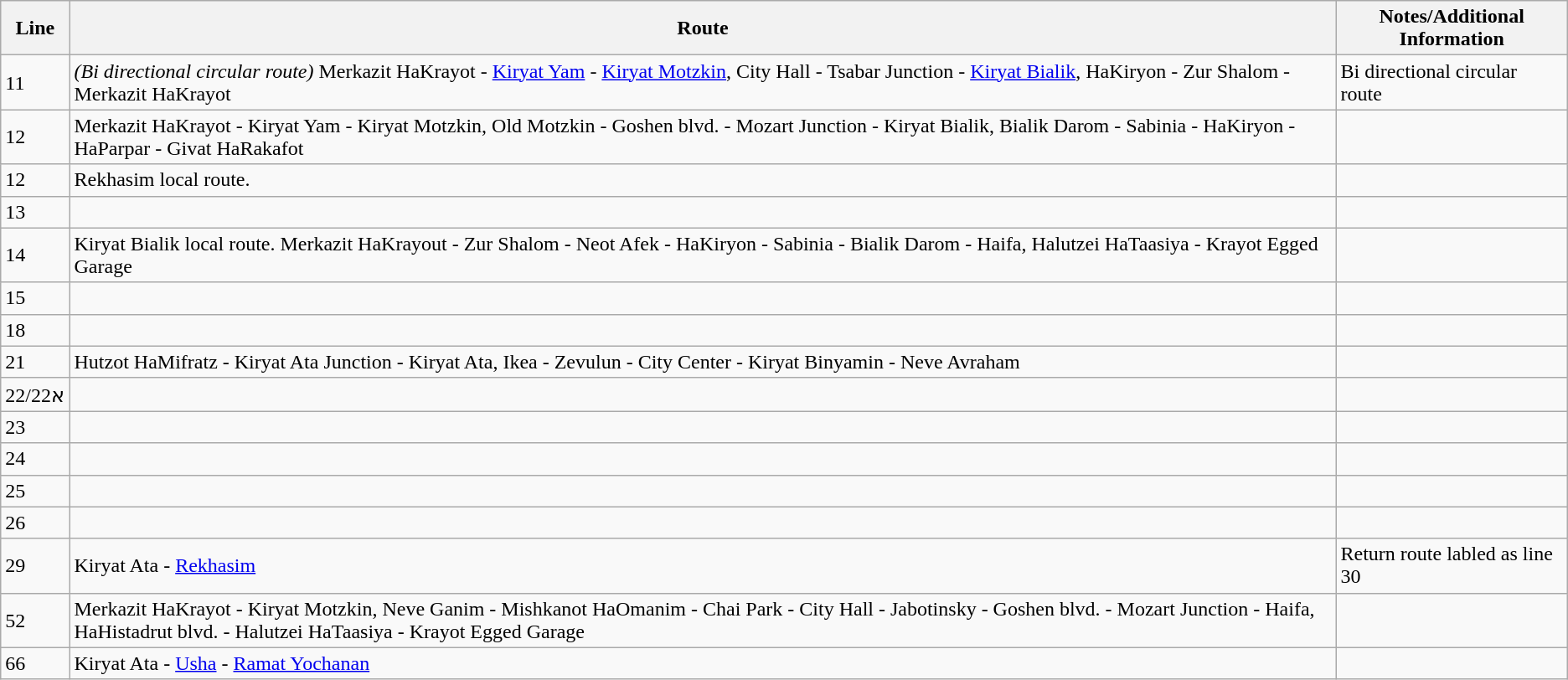<table class="wikitable">
<tr>
<th>Line</th>
<th>Route</th>
<th>Notes/Additional Information</th>
</tr>
<tr>
<td>11</td>
<td><em>(Bi directional circular route)</em> Merkazit HaKrayot - <a href='#'>Kiryat Yam</a> - <a href='#'>Kiryat Motzkin</a>, City Hall - Tsabar Junction - <a href='#'>Kiryat Bialik</a>, HaKiryon - Zur Shalom - Merkazit HaKrayot</td>
<td>Bi directional circular route</td>
</tr>
<tr>
<td>12</td>
<td>Merkazit HaKrayot - Kiryat Yam - Kiryat Motzkin, Old Motzkin - Goshen blvd. - Mozart Junction - Kiryat Bialik, Bialik Darom - Sabinia - HaKiryon - HaParpar - Givat HaRakafot</td>
<td></td>
</tr>
<tr>
<td>12</td>
<td>Rekhasim local route.</td>
<td></td>
</tr>
<tr>
<td>13</td>
<td></td>
<td></td>
</tr>
<tr>
<td>14</td>
<td>Kiryat Bialik local route. Merkazit HaKrayout - Zur Shalom - Neot Afek - HaKiryon - Sabinia - Bialik Darom - Haifa, Halutzei HaTaasiya - Krayot Egged Garage</td>
<td></td>
</tr>
<tr>
<td>15</td>
<td></td>
<td></td>
</tr>
<tr>
<td>18</td>
<td></td>
<td></td>
</tr>
<tr>
<td>21</td>
<td>Hutzot HaMifratz - Kiryat Ata Junction - Kiryat Ata, Ikea - Zevulun - City Center - Kiryat Binyamin - Neve Avraham</td>
<td></td>
</tr>
<tr>
<td>22/22א</td>
<td></td>
<td></td>
</tr>
<tr>
<td>23</td>
<td></td>
<td></td>
</tr>
<tr>
<td>24</td>
<td></td>
<td></td>
</tr>
<tr>
<td>25</td>
<td></td>
<td></td>
</tr>
<tr>
<td>26</td>
<td></td>
<td></td>
</tr>
<tr>
<td>29</td>
<td>Kiryat Ata - <a href='#'>Rekhasim</a></td>
<td>Return route labled as line 30</td>
</tr>
<tr>
<td>52</td>
<td>Merkazit HaKrayot - Kiryat Motzkin, Neve Ganim - Mishkanot HaOmanim - Chai Park - City Hall - Jabotinsky - Goshen blvd. - Mozart Junction - Haifa, HaHistadrut blvd. - Halutzei HaTaasiya - Krayot Egged Garage</td>
<td></td>
</tr>
<tr>
<td>66</td>
<td>Kiryat Ata - <a href='#'>Usha</a> - <a href='#'>Ramat Yochanan</a></td>
<td></td>
</tr>
</table>
